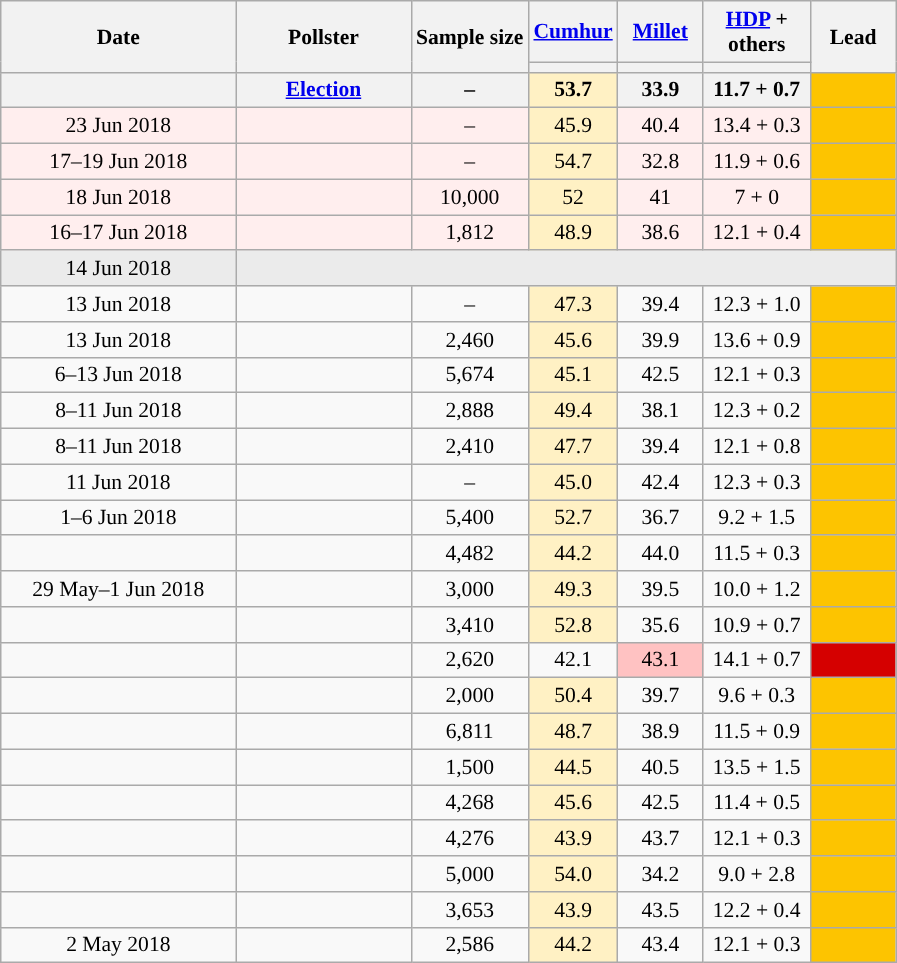<table class="wikitable" style="text-align:center; font-size:90%; line-height:17px;">
<tr>
<th rowspan="2" width="150px">Date</th>
<th rowspan="2" width="110px">Pollster</th>
<th rowspan="2" width="50px">Sample size</th>
<th width="50"><a href='#'>Cumhur</a></th>
<th width="50"><a href='#'>Millet</a></th>
<th width="65"><a href='#'>HDP</a> + others</th>
<th rowspan="2" width="50">Lead</th>
</tr>
<tr>
<th style="background: "></th>
<th style="background: "></th>
<th style="background: "></th>
</tr>
<tr>
<th></th>
<th><a href='#'>Election</a></th>
<th>–</th>
<th style="background: #FFF1C4">53.7</th>
<th>33.9</th>
<th>11.7 + 0.7</th>
<th style="background: #Fdc400"></th>
</tr>
<tr>
<td style="background: #FFEEEE">23 Jun 2018</td>
<td style="background: #FFEEEE"></td>
<td style="background: #FFEEEE">–</td>
<td style="background: #FFF1C4">45.9</td>
<td style="background: #FFEEEE">40.4</td>
<td style="background: #FFEEEE">13.4 + 0.3</td>
<td style="background: #FDC400"></td>
</tr>
<tr>
<td style="background: #FFEEEE">17–19 Jun 2018</td>
<td style="background: #FFEEEE"></td>
<td style="background: #FFEEEE">–</td>
<td style="background: #FFF1C4">54.7</td>
<td style="background: #FFEEEE">32.8</td>
<td style="background: #FFEEEE">11.9 + 0.6</td>
<td style="background: #FDC400"></td>
</tr>
<tr>
<td style="background: #FFEEEE">18 Jun 2018</td>
<td style="background: #FFEEEE"></td>
<td style="background: #FFEEEE">10,000</td>
<td style="background: #FFF1C4">52</td>
<td style="background: #FFEEEE">41</td>
<td style="background: #FFEEEE">7 + 0</td>
<td style="background: #FDC400"></td>
</tr>
<tr>
<td style="background: #FFEEEE">16–17 Jun 2018</td>
<td style="background: #FFEEEE"></td>
<td style="background: #FFEEEE">1,812</td>
<td style="background: #FFF1C4">48.9</td>
<td style="background: #FFEEEE">38.6</td>
<td style="background: #FFEEEE">12.1 + 0.4</td>
<td style="background: #FDC400"></td>
</tr>
<tr>
<td style="background: #EBEBEB">14 Jun 2018</td>
<td colspan="6" style="background: #EBEBEB"></td>
</tr>
<tr>
<td>13 Jun 2018</td>
<td></td>
<td>–</td>
<td style="background: #FFF1C4">47.3</td>
<td>39.4</td>
<td>12.3 + 1.0</td>
<td style="background: #FDC400"></td>
</tr>
<tr>
<td>13 Jun 2018</td>
<td></td>
<td>2,460</td>
<td style="background: #FFF1C4">45.6</td>
<td>39.9</td>
<td>13.6 + 0.9</td>
<td style="background: #FDC400"></td>
</tr>
<tr>
<td>6–13 Jun 2018</td>
<td></td>
<td>5,674</td>
<td style="background: #FFF1C4">45.1</td>
<td>42.5</td>
<td>12.1 + 0.3</td>
<td style="background: #FDC400"></td>
</tr>
<tr>
<td>8–11 Jun 2018</td>
<td></td>
<td>2,888</td>
<td style="background: #FFF1C4">49.4</td>
<td>38.1</td>
<td>12.3 + 0.2</td>
<td style="background: #FDC400"></td>
</tr>
<tr>
<td>8–11 Jun 2018</td>
<td></td>
<td>2,410</td>
<td style="background: #FFF1C4">47.7</td>
<td>39.4</td>
<td>12.1 + 0.8</td>
<td style="background: #FDC400"></td>
</tr>
<tr>
<td>11 Jun 2018</td>
<td></td>
<td>–</td>
<td style="background: #FFF1C4">45.0</td>
<td>42.4</td>
<td>12.3 + 0.3</td>
<td style="background: #FDC400"></td>
</tr>
<tr>
<td>1–6 Jun 2018</td>
<td></td>
<td>5,400</td>
<td style="background: #FFF1C4">52.7</td>
<td>36.7</td>
<td>9.2 + 1.5</td>
<td style="background: #FDC400"></td>
</tr>
<tr>
<td></td>
<td></td>
<td>4,482</td>
<td style="background: #FFF1C4">44.2</td>
<td>44.0</td>
<td>11.5 + 0.3</td>
<td style="background: #FDC400"></td>
</tr>
<tr>
<td>29 May–1 Jun 2018</td>
<td></td>
<td>3,000</td>
<td style="background: #FFF1C4">49.3</td>
<td>39.5</td>
<td>10.0 + 1.2</td>
<td style="background: #FDC400"></td>
</tr>
<tr>
<td></td>
<td></td>
<td>3,410</td>
<td style="background: #FFF1C4">52.8</td>
<td>35.6</td>
<td>10.9 + 0.7</td>
<td style="background: #FDC400"></td>
</tr>
<tr>
<td></td>
<td></td>
<td>2,620</td>
<td>42.1</td>
<td style="background: #FFC2C2">43.1</td>
<td>14.1 + 0.7</td>
<td style="background: #D50000"></td>
</tr>
<tr>
<td></td>
<td></td>
<td>2,000</td>
<td style="background: #FFF1C4">50.4</td>
<td>39.7</td>
<td>9.6 + 0.3</td>
<td style="background: #FDC400"></td>
</tr>
<tr>
<td></td>
<td></td>
<td>6,811</td>
<td style="background: #FFF1C4">48.7</td>
<td>38.9</td>
<td>11.5 + 0.9</td>
<td style="background: #FDC400"></td>
</tr>
<tr>
<td></td>
<td></td>
<td>1,500</td>
<td style="background: #FFF1C4">44.5</td>
<td>40.5</td>
<td>13.5 + 1.5</td>
<td style="background: #FDC400"></td>
</tr>
<tr>
<td></td>
<td></td>
<td>4,268</td>
<td style="background: #FFF1C4">45.6</td>
<td>42.5</td>
<td>11.4 + 0.5</td>
<td style="background: #FDC400"></td>
</tr>
<tr>
<td></td>
<td></td>
<td>4,276</td>
<td style="background: #FFF1C4">43.9</td>
<td>43.7</td>
<td>12.1 + 0.3</td>
<td style="background: #Fdc400"></td>
</tr>
<tr>
<td></td>
<td></td>
<td>5,000</td>
<td style="background: #FFF1C4">54.0</td>
<td>34.2</td>
<td>9.0 + 2.8</td>
<td style="background: #Fdc400"></td>
</tr>
<tr>
<td></td>
<td></td>
<td>3,653</td>
<td style="background: #FFF1C4">43.9</td>
<td>43.5</td>
<td>12.2 + 0.4</td>
<td style="background: #Fdc400"></td>
</tr>
<tr>
<td>2 May 2018</td>
<td></td>
<td>2,586</td>
<td style="background: #FFF1C4">44.2</td>
<td>43.4</td>
<td>12.1 + 0.3</td>
<td style="background: #Fdc400"></td>
</tr>
</table>
